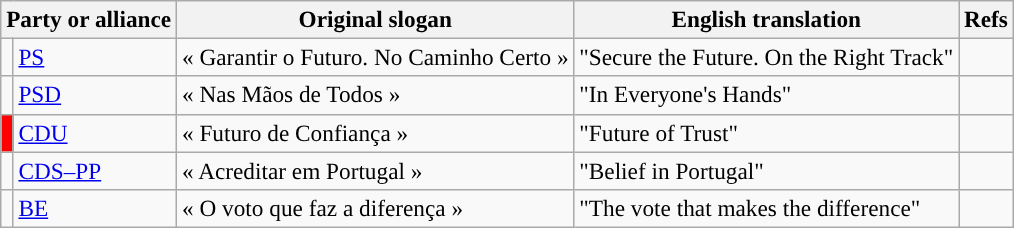<table class="wikitable" style="font-size:97%; text-align:left;">
<tr>
<th style="text-align:left;" colspan="2">Party or alliance</th>
<th>Original slogan</th>
<th>English translation</th>
<th>Refs</th>
</tr>
<tr>
<td width="1" style="color:inherit;background:"></td>
<td><a href='#'>PS</a></td>
<td>« Garantir o Futuro. No Caminho Certo »</td>
<td>"Secure the Future. On the Right Track"</td>
<td></td>
</tr>
<tr>
<td style="color:inherit;background:"></td>
<td><a href='#'>PSD</a></td>
<td>« Nas Mãos de Todos »</td>
<td>"In Everyone's Hands"</td>
<td></td>
</tr>
<tr>
<td style="color:inherit;background:#FF0000"></td>
<td><a href='#'>CDU</a></td>
<td>« Futuro de Confiança »</td>
<td>"Future of Trust"</td>
<td></td>
</tr>
<tr>
<td style="color:inherit;background:"></td>
<td><a href='#'>CDS–PP</a></td>
<td>« Acreditar em Portugal »</td>
<td>"Belief in Portugal"</td>
<td></td>
</tr>
<tr>
<td style="color:inherit;background:"></td>
<td><a href='#'>BE</a></td>
<td>« O voto que faz a diferença »</td>
<td>"The vote that makes the difference"</td>
<td></td>
</tr>
</table>
